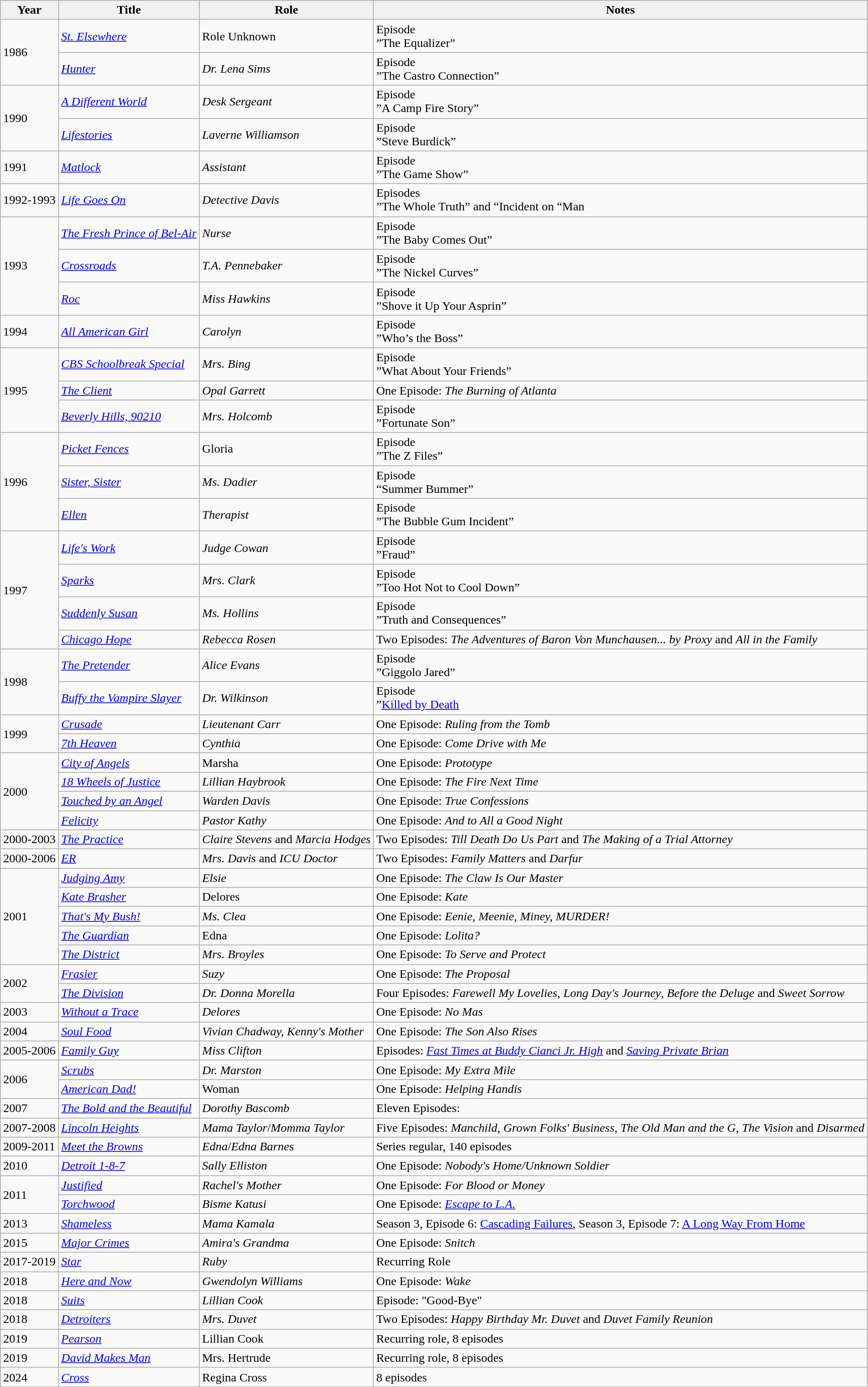<table class="wikitable sortable">
<tr>
<th>Year</th>
<th>Title</th>
<th>Role</th>
<th class="unsortable">Notes</th>
</tr>
<tr>
<td rowspan="2">1986</td>
<td><em><a href='#'>St. Elsewhere</a></em></td>
<td>Role Unknown</td>
<td>Episode<br>”The Equalizer”</td>
</tr>
<tr>
<td><em><a href='#'>Hunter</a></em></td>
<td><em>Dr. Lena Sims</em></td>
<td>Episode<br>”The Castro Connection”</td>
</tr>
<tr>
<td rowspan="2">1990</td>
<td><em><a href='#'>A Different World</a></em></td>
<td><em>Desk Sergeant</em></td>
<td>Episode<br>”A Camp Fire Story”</td>
</tr>
<tr>
<td><em><a href='#'>Lifestories</a></em></td>
<td><em>Laverne Williamson</em></td>
<td>Episode<br>”Steve Burdick”</td>
</tr>
<tr>
<td>1991</td>
<td><em><a href='#'>Matlock</a></em></td>
<td><em>Assistant</em></td>
<td>Episode<br>”The Game Show”</td>
</tr>
<tr>
<td>1992-1993</td>
<td><em><a href='#'>Life Goes On</a></em></td>
<td><em>Detective Davis</em></td>
<td>Episodes<br>”The Whole Truth” and “Incident on “Man</td>
</tr>
<tr>
<td rowspan="3">1993</td>
<td><em><a href='#'>The Fresh Prince of Bel-Air</a></em></td>
<td><em>Nurse</em></td>
<td>Episode<br>”The Baby Comes Out”</td>
</tr>
<tr>
<td><em><a href='#'>Crossroads</a></em></td>
<td><em>T.A. Pennebaker</em></td>
<td>Episode<br>”The Nickel Curves”</td>
</tr>
<tr>
<td><em><a href='#'>Roc</a></em></td>
<td><em>Miss Hawkins</em></td>
<td>Episode<br>”Shove it Up Your Asprin”</td>
</tr>
<tr>
<td>1994</td>
<td><em><a href='#'>All American Girl</a></em></td>
<td><em>Carolyn</em></td>
<td>Episode<br>”Who’s the Boss”</td>
</tr>
<tr>
<td rowspan="3">1995</td>
<td><em><a href='#'>CBS Schoolbreak Special</a></em></td>
<td><em>Mrs. Bing</em></td>
<td>Episode<br>”What About Your Friends”</td>
</tr>
<tr>
<td><em><a href='#'>The Client</a></em></td>
<td><em>Opal Garrett</em></td>
<td>One Episode: <em>The Burning of Atlanta</em></td>
</tr>
<tr>
<td><em><a href='#'>Beverly Hills, 90210</a></em></td>
<td><em>Mrs. Holcomb</em></td>
<td>Episode<br>”Fortunate Son”</td>
</tr>
<tr>
<td rowspan="3">1996</td>
<td><em><a href='#'>Picket Fences</a></em></td>
<td>Gloria</td>
<td>Episode<br>”The Z Files”</td>
</tr>
<tr>
<td><em><a href='#'>Sister, Sister</a></em></td>
<td><em>Ms. Dadier</em></td>
<td>Episode<br>“Summer Bummer”</td>
</tr>
<tr>
<td><em><a href='#'>Ellen</a></em></td>
<td><em>Therapist</em></td>
<td>Episode<br>”The Bubble Gum Incident”</td>
</tr>
<tr>
<td rowspan="4">1997</td>
<td><em><a href='#'>Life's Work</a></em></td>
<td><em>Judge Cowan</em></td>
<td>Episode<br>”Fraud”</td>
</tr>
<tr>
<td><em><a href='#'>Sparks</a></em></td>
<td><em>Mrs. Clark</em></td>
<td>Episode<br>”Too Hot Not to Cool Down”</td>
</tr>
<tr>
<td><em><a href='#'>Suddenly Susan</a></em></td>
<td><em>Ms. Hollins</em></td>
<td>Episode<br>”Truth and Consequences”</td>
</tr>
<tr>
<td><em><a href='#'>Chicago Hope</a></em></td>
<td><em>Rebecca Rosen</em></td>
<td>Two Episodes: <em>The Adventures of Baron Von Munchausen... by Proxy</em> and <em>All in the Family</em></td>
</tr>
<tr>
<td rowspan="2">1998</td>
<td><em><a href='#'>The Pretender</a></em></td>
<td><em>Alice Evans</em></td>
<td>Episode<br>”Giggolo Jared”</td>
</tr>
<tr>
<td><em><a href='#'>Buffy the Vampire Slayer</a></em></td>
<td><em>Dr. Wilkinson</em></td>
<td>Episode<br>”<a href='#'>Killed by Death</a></td>
</tr>
<tr>
<td rowspan="2">1999</td>
<td><em><a href='#'>Crusade</a></em></td>
<td><em>Lieutenant Carr</em></td>
<td>One Episode: <em>Ruling from the Tomb</em></td>
</tr>
<tr>
<td><em><a href='#'>7th Heaven</a></em></td>
<td><em>Cynthia</em></td>
<td>One Episode: <em>Come Drive with Me</em></td>
</tr>
<tr>
<td rowspan="4">2000</td>
<td><em><a href='#'>City of Angels</a></em></td>
<td>Marsha</td>
<td>One Episode: <em>Prototype</em></td>
</tr>
<tr>
<td><em><a href='#'>18 Wheels of Justice</a></em></td>
<td><em>Lillian Haybrook</em></td>
<td>One Episode: <em>The Fire Next Time</em></td>
</tr>
<tr>
<td><em><a href='#'>Touched by an Angel</a></em></td>
<td><em>Warden Davis</em></td>
<td>One Episode: <em>True Confessions</em></td>
</tr>
<tr>
<td><em><a href='#'>Felicity</a></em></td>
<td><em>Pastor Kathy</em></td>
<td>One Episode: <em>And to All a Good Night</em></td>
</tr>
<tr>
<td>2000-2003</td>
<td><em><a href='#'>The Practice</a></em></td>
<td><em>Claire Stevens</em> and <em>Marcia Hodges</em></td>
<td>Two Episodes: <em>Till Death Do Us Part</em> and <em>The Making of a Trial Attorney</em></td>
</tr>
<tr>
<td>2000-2006</td>
<td><em><a href='#'>ER</a></em></td>
<td><em>Mrs. Davis</em> and <em>ICU Doctor</em></td>
<td>Two Episodes: <em>Family Matters</em> and <em>Darfur</em></td>
</tr>
<tr>
<td rowspan="5">2001</td>
<td><em><a href='#'>Judging Amy</a></em></td>
<td><em>Elsie</em></td>
<td>One Episode: <em>The Claw Is Our Master</em></td>
</tr>
<tr>
<td><em><a href='#'>Kate Brasher</a></em></td>
<td>Delores</td>
<td>One Episode: <em>Kate</em></td>
</tr>
<tr>
<td><em><a href='#'>That's My Bush!</a></em></td>
<td><em>Ms. Clea</em></td>
<td>One Episode: <em>Eenie, Meenie, Miney, MURDER!</em></td>
</tr>
<tr>
<td><em><a href='#'>The Guardian</a></em></td>
<td>Edna</td>
<td>One Episode: <em>Lolita?</em></td>
</tr>
<tr>
<td><em><a href='#'>The District</a></em></td>
<td><em>Mrs. Broyles</em></td>
<td>One Episode: <em>To Serve and Protect</em></td>
</tr>
<tr>
<td rowspan="2">2002</td>
<td><em><a href='#'>Frasier</a></em></td>
<td><em>Suzy</em></td>
<td>One Episode: <em>The Proposal</em></td>
</tr>
<tr>
<td><em><a href='#'>The Division</a></em></td>
<td><em>Dr. Donna Morella</em></td>
<td>Four Episodes: <em>Farewell My Lovelies</em>, <em>Long Day's Journey</em>, <em>Before the Deluge</em> and <em>Sweet Sorrow</em></td>
</tr>
<tr>
<td>2003</td>
<td><em><a href='#'>Without a Trace</a></em></td>
<td><em>Delores</em></td>
<td>One Episode: <em>No Mas</em></td>
</tr>
<tr>
<td>2004</td>
<td><em><a href='#'>Soul Food</a></em></td>
<td><em>Vivian Chadway, Kenny's Mother</em></td>
<td>One Episode: <em>The Son Also Rises</em></td>
</tr>
<tr>
<td>2005-2006</td>
<td><em><a href='#'>Family Guy</a></em></td>
<td><em>Miss Clifton</em></td>
<td>Episodes: <em><a href='#'>Fast Times at Buddy Cianci Jr. High</a></em> and <em><a href='#'>Saving Private Brian</a></em></td>
</tr>
<tr>
<td rowspan="2">2006</td>
<td><em><a href='#'>Scrubs</a></em></td>
<td><em>Dr. Marston</em></td>
<td>One Episode: <em>My Extra Mile</em></td>
</tr>
<tr>
<td><em><a href='#'>American Dad!</a></em></td>
<td>Woman</td>
<td>One Episode: <em>Helping Handis</em></td>
</tr>
<tr>
<td>2007</td>
<td><em><a href='#'>The Bold and the Beautiful</a></em></td>
<td><em>Dorothy Bascomb</em></td>
<td>Eleven Episodes:</td>
</tr>
<tr>
<td>2007-2008</td>
<td><em><a href='#'>Lincoln Heights</a></em></td>
<td><em>Mama Taylor</em>/<em>Momma Taylor</em></td>
<td>Five Episodes: <em>Manchild</em>, <em>Grown Folks' Business</em>, <em>The Old Man and the G</em>, <em>The Vision</em> and <em>Disarmed</em></td>
</tr>
<tr>
<td>2009-2011</td>
<td><em><a href='#'>Meet the Browns</a></em></td>
<td><em>Edna</em>/<em>Edna Barnes</em></td>
<td>Series regular, 140 episodes</td>
</tr>
<tr>
<td>2010</td>
<td><em><a href='#'>Detroit 1-8-7</a></em></td>
<td><em>Sally Elliston</em></td>
<td>One Episode: <em>Nobody's Home/Unknown Soldier</em></td>
</tr>
<tr>
<td rowspan="2">2011</td>
<td><em><a href='#'>Justified</a></em></td>
<td><em>Rachel's Mother</em></td>
<td>One Episode: <em>For Blood or Money</em></td>
</tr>
<tr>
<td><em><a href='#'>Torchwood</a></em></td>
<td><em>Bisme Katusi</em></td>
<td>One Episode: <em><a href='#'>Escape to L.A.</a></em></td>
</tr>
<tr>
<td>2013</td>
<td><em><a href='#'>Shameless</a></em></td>
<td><em>Mama Kamala</em></td>
<td>Season 3, Episode 6: <a href='#'>Cascading Failures</a>, Season 3, Episode 7: <a href='#'>A Long Way From Home</a></td>
</tr>
<tr>
<td>2015</td>
<td><em><a href='#'>Major Crimes</a></em></td>
<td><em>Amira's Grandma</em></td>
<td>One Episode: <em>Snitch</em></td>
</tr>
<tr>
<td>2017-2019</td>
<td><em><a href='#'>Star</a></em></td>
<td><em>Ruby</em></td>
<td>Recurring Role</td>
</tr>
<tr>
<td>2018</td>
<td><em><a href='#'>Here and Now</a></em></td>
<td><em>Gwendolyn Williams</em></td>
<td>One Episode: <em>Wake</em></td>
</tr>
<tr>
<td>2018</td>
<td><em><a href='#'>Suits</a></em></td>
<td><em>Lillian Cook</em></td>
<td>Episode: "Good-Bye"</td>
</tr>
<tr>
<td>2018</td>
<td><em><a href='#'>Detroiters</a></em></td>
<td><em>Mrs. Duvet</em></td>
<td>Two Episodes: <em>Happy Birthday Mr. Duvet</em> and <em>Duvet Family Reunion</em></td>
</tr>
<tr>
<td>2019</td>
<td><em><a href='#'>Pearson</a></em></td>
<td>Lillian Cook</td>
<td>Recurring role, 8 episodes</td>
</tr>
<tr>
<td>2019</td>
<td><em><a href='#'>David Makes Man</a></em></td>
<td>Mrs. Hertrude</td>
<td>Recurring role, 8 episodes</td>
</tr>
<tr>
<td>2024</td>
<td><em><a href='#'>Cross</a></em></td>
<td>Regina Cross</td>
<td>8 episodes</td>
</tr>
</table>
